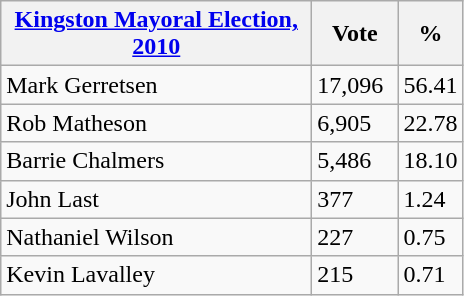<table class="wikitable">
<tr>
<th bgcolor="#DDDDFF" width="200px"><a href='#'>Kingston Mayoral Election, 2010</a> </th>
<th bgcolor="#DDDDFF" width="50px">Vote</th>
<th bgcolor="#DDDDFF" width="30px">%</th>
</tr>
<tr>
<td>Mark Gerretsen</td>
<td>17,096</td>
<td>56.41</td>
</tr>
<tr>
<td>Rob Matheson</td>
<td>6,905</td>
<td>22.78</td>
</tr>
<tr>
<td>Barrie Chalmers</td>
<td>5,486</td>
<td>18.10</td>
</tr>
<tr>
<td>John Last</td>
<td>377</td>
<td>1.24</td>
</tr>
<tr>
<td>Nathaniel Wilson</td>
<td>227</td>
<td>0.75</td>
</tr>
<tr>
<td>Kevin Lavalley</td>
<td>215</td>
<td>0.71</td>
</tr>
</table>
